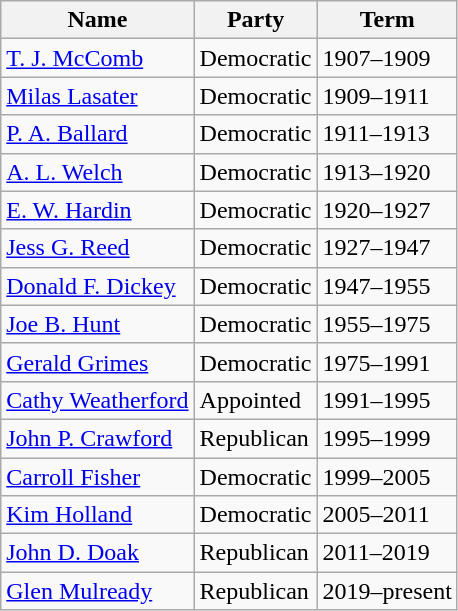<table class="wikitable">
<tr>
<th>Name</th>
<th>Party</th>
<th>Term</th>
</tr>
<tr>
<td><a href='#'>T. J. McComb</a></td>
<td>Democratic</td>
<td>1907–1909</td>
</tr>
<tr>
<td><a href='#'>Milas Lasater</a></td>
<td>Democratic</td>
<td>1909–1911</td>
</tr>
<tr>
<td><a href='#'>P. A. Ballard</a></td>
<td>Democratic</td>
<td>1911–1913</td>
</tr>
<tr>
<td><a href='#'>A. L. Welch</a></td>
<td>Democratic</td>
<td>1913–1920</td>
</tr>
<tr>
<td><a href='#'>E. W. Hardin</a></td>
<td>Democratic</td>
<td>1920–1927</td>
</tr>
<tr>
<td><a href='#'>Jess G. Reed</a></td>
<td>Democratic</td>
<td>1927–1947</td>
</tr>
<tr>
<td><a href='#'>Donald F. Dickey</a></td>
<td>Democratic</td>
<td>1947–1955</td>
</tr>
<tr>
<td><a href='#'>Joe B. Hunt</a></td>
<td>Democratic</td>
<td>1955–1975</td>
</tr>
<tr>
<td><a href='#'>Gerald Grimes</a></td>
<td>Democratic</td>
<td>1975–1991</td>
</tr>
<tr>
<td><a href='#'>Cathy Weatherford</a></td>
<td>Appointed</td>
<td>1991–1995</td>
</tr>
<tr>
<td><a href='#'>John P. Crawford</a></td>
<td>Republican</td>
<td>1995–1999</td>
</tr>
<tr>
<td><a href='#'>Carroll Fisher</a></td>
<td>Democratic</td>
<td>1999–2005</td>
</tr>
<tr>
<td><a href='#'>Kim Holland</a></td>
<td>Democratic</td>
<td>2005–2011</td>
</tr>
<tr>
<td><a href='#'>John D. Doak</a></td>
<td>Republican</td>
<td>2011–2019</td>
</tr>
<tr>
<td><a href='#'>Glen Mulready</a></td>
<td>Republican</td>
<td>2019–present</td>
</tr>
</table>
